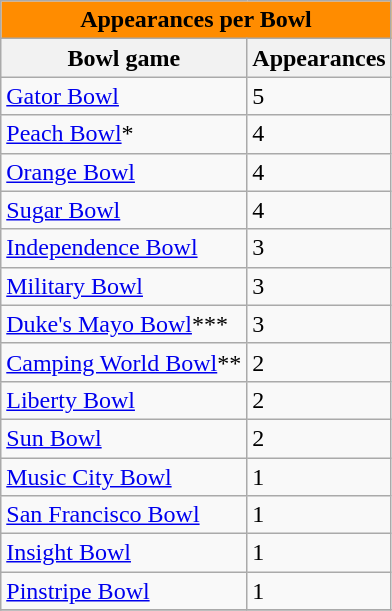<table class="wikitable">
<tr>
<th colspan="4" style="background:#FF8C00;">Appearances per Bowl</th>
</tr>
<tr>
<th>Bowl game</th>
<th>Appearances</th>
</tr>
<tr>
<td><a href='#'>Gator Bowl</a></td>
<td>5</td>
</tr>
<tr>
<td><a href='#'>Peach Bowl</a>*</td>
<td>4</td>
</tr>
<tr>
<td><a href='#'>Orange Bowl</a></td>
<td>4</td>
</tr>
<tr>
<td><a href='#'>Sugar Bowl</a></td>
<td>4</td>
</tr>
<tr>
<td><a href='#'>Independence Bowl</a></td>
<td>3</td>
</tr>
<tr>
<td><a href='#'>Military Bowl</a></td>
<td>3</td>
</tr>
<tr>
<td><a href='#'>Duke's Mayo Bowl</a>***</td>
<td>3</td>
</tr>
<tr>
<td><a href='#'>Camping World Bowl</a>**</td>
<td>2</td>
</tr>
<tr>
<td><a href='#'>Liberty Bowl</a></td>
<td>2</td>
</tr>
<tr>
<td><a href='#'>Sun Bowl</a></td>
<td>2</td>
</tr>
<tr>
<td><a href='#'>Music City Bowl</a></td>
<td>1</td>
</tr>
<tr>
<td><a href='#'>San Francisco Bowl</a></td>
<td>1</td>
</tr>
<tr>
<td><a href='#'>Insight Bowl</a></td>
<td>1</td>
</tr>
<tr>
<td><a href='#'>Pinstripe Bowl</a></td>
<td>1</td>
</tr>
<tr>
</tr>
</table>
